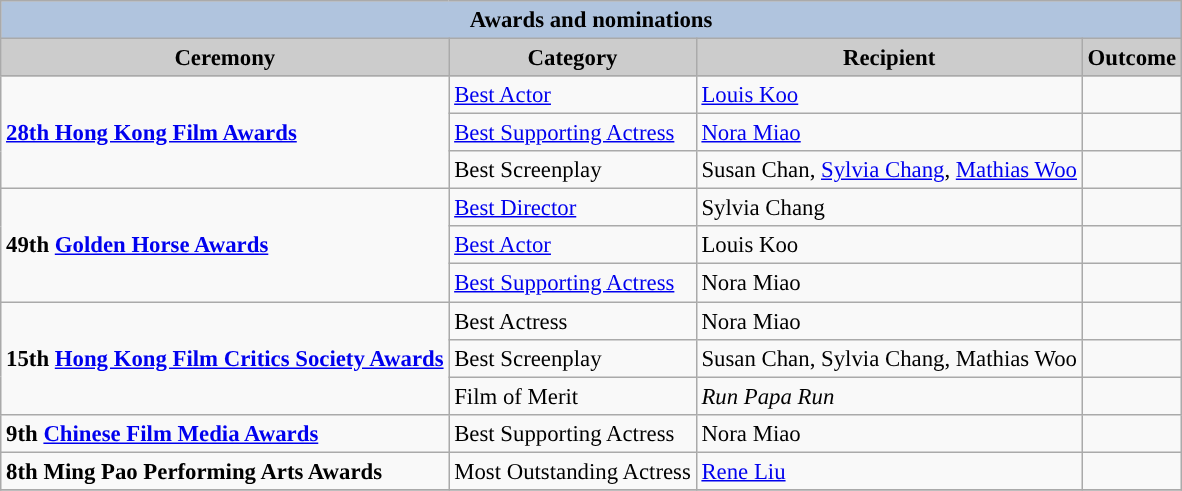<table class="wikitable" style="font-size:95%;" ;>
<tr style="background:#ccc; text-align:center;">
<th colspan="4" style="background: LightSteelBlue;">Awards and nominations</th>
</tr>
<tr style="background:#ccc; text-align:center;">
<th style="background:#ccc">Ceremony</th>
<th style="background:#ccc">Category</th>
<th style="background:#ccc">Recipient</th>
<th style="background:#ccc">Outcome</th>
</tr>
<tr>
<td rowspan=3><strong><a href='#'>28th Hong Kong Film Awards</a></strong></td>
<td><a href='#'>Best Actor</a></td>
<td><a href='#'>Louis Koo</a></td>
<td></td>
</tr>
<tr>
<td><a href='#'>Best Supporting Actress</a></td>
<td><a href='#'>Nora Miao</a></td>
<td></td>
</tr>
<tr>
<td>Best Screenplay</td>
<td>Susan Chan, <a href='#'>Sylvia Chang</a>, <a href='#'>Mathias Woo</a></td>
<td></td>
</tr>
<tr>
<td rowspan=3><strong>49th <a href='#'>Golden Horse Awards</a></strong></td>
<td><a href='#'>Best Director</a></td>
<td>Sylvia Chang</td>
<td></td>
</tr>
<tr>
<td><a href='#'>Best Actor</a></td>
<td>Louis Koo</td>
<td></td>
</tr>
<tr>
<td><a href='#'>Best Supporting Actress</a></td>
<td>Nora Miao</td>
<td></td>
</tr>
<tr>
<td rowspan=3><strong>15th <a href='#'>Hong Kong Film Critics Society Awards</a></strong></td>
<td>Best Actress</td>
<td>Nora Miao</td>
<td></td>
</tr>
<tr>
<td>Best Screenplay</td>
<td>Susan Chan, Sylvia Chang, Mathias Woo</td>
<td></td>
</tr>
<tr>
<td>Film of Merit</td>
<td><em>Run Papa Run</em></td>
<td></td>
</tr>
<tr>
<td><strong>9th <a href='#'>Chinese Film Media Awards</a></strong></td>
<td>Best Supporting Actress</td>
<td>Nora Miao</td>
<td></td>
</tr>
<tr>
<td><strong>8th Ming Pao Performing Arts Awards</strong></td>
<td>Most Outstanding Actress</td>
<td><a href='#'>Rene Liu</a></td>
<td></td>
</tr>
<tr>
</tr>
</table>
